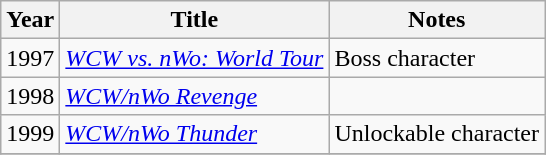<table class="wikitable sortable">
<tr>
<th>Year</th>
<th>Title</th>
<th>Notes</th>
</tr>
<tr>
<td>1997</td>
<td><em><a href='#'>WCW vs. nWo: World Tour</a></em></td>
<td>Boss character</td>
</tr>
<tr>
<td>1998</td>
<td><em><a href='#'>WCW/nWo Revenge</a></em></td>
<td></td>
</tr>
<tr>
<td>1999</td>
<td><em><a href='#'>WCW/nWo Thunder</a></em></td>
<td>Unlockable character</td>
</tr>
<tr>
</tr>
</table>
